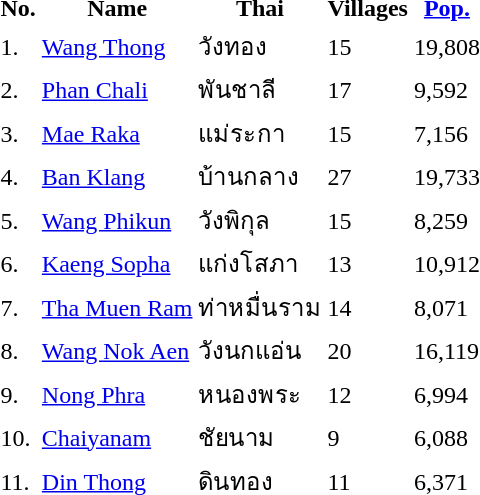<table>
<tr>
<th>No.</th>
<th>Name</th>
<th>Thai</th>
<th>Villages</th>
<th><a href='#'>Pop.</a></th>
</tr>
<tr>
<td>1.</td>
<td><a href='#'>Wang Thong</a></td>
<td>วังทอง</td>
<td>15</td>
<td>19,808</td>
</tr>
<tr>
<td>2.</td>
<td><a href='#'>Phan Chali</a></td>
<td>พันชาลี</td>
<td>17</td>
<td>9,592</td>
</tr>
<tr>
<td>3.</td>
<td><a href='#'>Mae Raka</a></td>
<td>แม่ระกา</td>
<td>15</td>
<td>7,156</td>
</tr>
<tr>
<td>4.</td>
<td><a href='#'>Ban Klang</a></td>
<td>บ้านกลาง</td>
<td>27</td>
<td>19,733</td>
</tr>
<tr>
<td>5.</td>
<td><a href='#'>Wang Phikun</a></td>
<td>วังพิกุล</td>
<td>15</td>
<td>8,259</td>
</tr>
<tr>
<td>6.</td>
<td><a href='#'>Kaeng Sopha</a></td>
<td>แก่งโสภา</td>
<td>13</td>
<td>10,912</td>
</tr>
<tr>
<td>7.</td>
<td><a href='#'>Tha Muen Ram</a></td>
<td>ท่าหมื่นราม</td>
<td>14</td>
<td>8,071</td>
</tr>
<tr>
<td>8.</td>
<td><a href='#'>Wang Nok Aen</a></td>
<td>วังนกแอ่น</td>
<td>20</td>
<td>16,119</td>
</tr>
<tr>
<td>9.</td>
<td><a href='#'>Nong Phra</a></td>
<td>หนองพระ</td>
<td>12</td>
<td>6,994</td>
</tr>
<tr>
<td>10.</td>
<td><a href='#'>Chaiyanam</a></td>
<td>ชัยนาม</td>
<td>9</td>
<td>6,088</td>
</tr>
<tr>
<td>11.</td>
<td><a href='#'>Din Thong</a></td>
<td>ดินทอง</td>
<td>11</td>
<td>6,371</td>
</tr>
</table>
